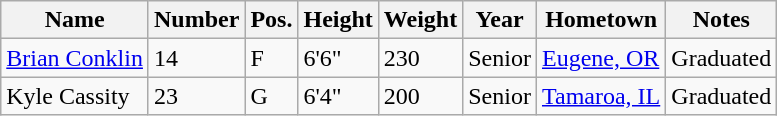<table class="wikitable sortable" border="1">
<tr>
<th>Name</th>
<th>Number</th>
<th>Pos.</th>
<th>Height</th>
<th>Weight</th>
<th>Year</th>
<th>Hometown</th>
<th class="unsortable">Notes</th>
</tr>
<tr>
<td><a href='#'>Brian Conklin</a></td>
<td>14</td>
<td>F</td>
<td>6'6"</td>
<td>230</td>
<td>Senior</td>
<td><a href='#'>Eugene, OR</a></td>
<td>Graduated</td>
</tr>
<tr>
<td>Kyle Cassity</td>
<td>23</td>
<td>G</td>
<td>6'4"</td>
<td>200</td>
<td>Senior</td>
<td><a href='#'>Tamaroa, IL</a></td>
<td>Graduated</td>
</tr>
</table>
